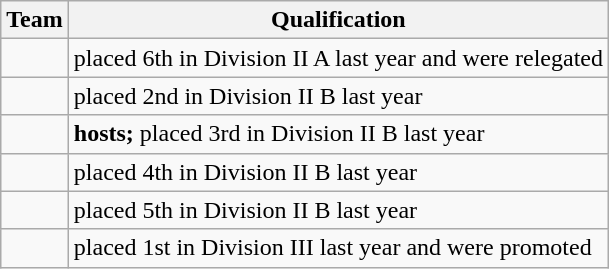<table class="wikitable">
<tr>
<th>Team</th>
<th>Qualification</th>
</tr>
<tr>
<td></td>
<td>placed 6th in Division II A last year and were relegated</td>
</tr>
<tr>
<td></td>
<td>placed 2nd in Division II B last year</td>
</tr>
<tr>
<td></td>
<td><strong>hosts;</strong> placed 3rd in Division II B last year</td>
</tr>
<tr>
<td></td>
<td>placed 4th in Division II B last year</td>
</tr>
<tr>
<td></td>
<td>placed 5th in Division II B last year</td>
</tr>
<tr>
<td></td>
<td>placed 1st in Division III last year and were promoted</td>
</tr>
</table>
